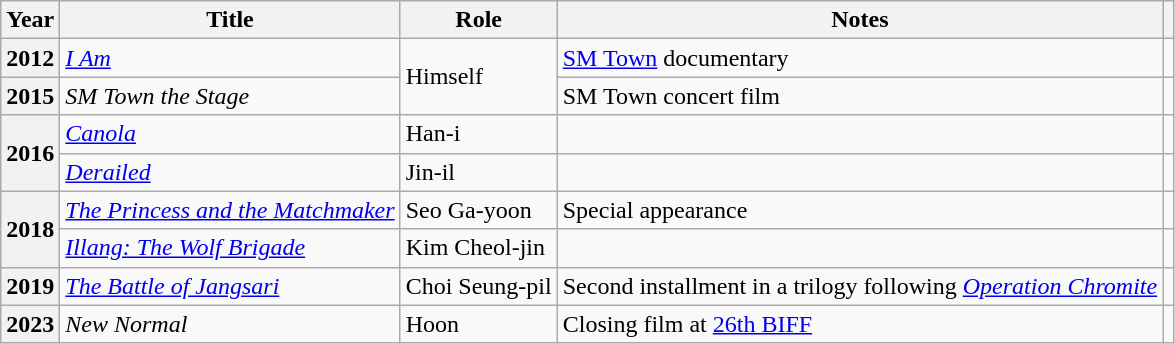<table class="wikitable sortable plainrowheaders">
<tr>
<th scope="col">Year</th>
<th scope="col">Title</th>
<th scope="col">Role</th>
<th scope="col" class="unsortable">Notes</th>
<th scope="col" class="unsortable"></th>
</tr>
<tr>
<th scope="row">2012</th>
<td><em><a href='#'>I Am</a></em></td>
<td rowspan="2">Himself</td>
<td><a href='#'>SM Town</a> documentary</td>
<td style="text-align:center"></td>
</tr>
<tr>
<th scope="row">2015</th>
<td><em>SM Town the Stage</em></td>
<td>SM Town concert film</td>
<td style="text-align:center"></td>
</tr>
<tr>
<th scope="row" rowspan="2">2016</th>
<td><em><a href='#'>Canola</a></em></td>
<td>Han-i</td>
<td></td>
<td style="text-align:center"></td>
</tr>
<tr>
<td><em><a href='#'>Derailed</a></em></td>
<td>Jin-il</td>
<td></td>
<td style="text-align:center"></td>
</tr>
<tr>
<th scope="row" rowspan="2">2018</th>
<td><em><a href='#'>The Princess and the Matchmaker</a></em></td>
<td>Seo Ga-yoon</td>
<td>Special appearance</td>
<td style="text-align:center"></td>
</tr>
<tr>
<td><em><a href='#'>Illang: The Wolf Brigade</a></em></td>
<td>Kim Cheol-jin</td>
<td></td>
<td style="text-align:center"></td>
</tr>
<tr>
<th scope="row">2019</th>
<td><em><a href='#'>The Battle of Jangsari</a></em></td>
<td>Choi Seung-pil</td>
<td>Second installment in a trilogy following <em><a href='#'>Operation Chromite</a></em></td>
<td style="text-align:center"></td>
</tr>
<tr>
<th scope="row">2023</th>
<td><em>New Normal</em></td>
<td>Hoon</td>
<td>Closing film at <a href='#'>26th BIFF</a></td>
<td style="text-align:center"></td>
</tr>
</table>
